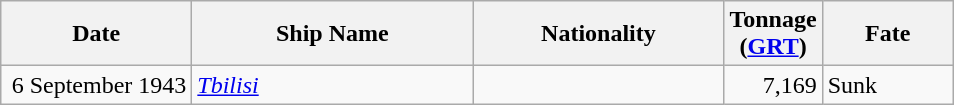<table class="wikitable sortable">
<tr>
<th width="120px">Date</th>
<th width="180px">Ship Name</th>
<th width="160px">Nationality</th>
<th width="25px">Tonnage<br>(<a href='#'>GRT</a>)</th>
<th width="80px">Fate</th>
</tr>
<tr>
<td align="right">6 September 1943</td>
<td align="left"><a href='#'><em>Tbilisi</em></a></td>
<td align="left"></td>
<td align="right">7,169</td>
<td align="left">Sunk</td>
</tr>
</table>
